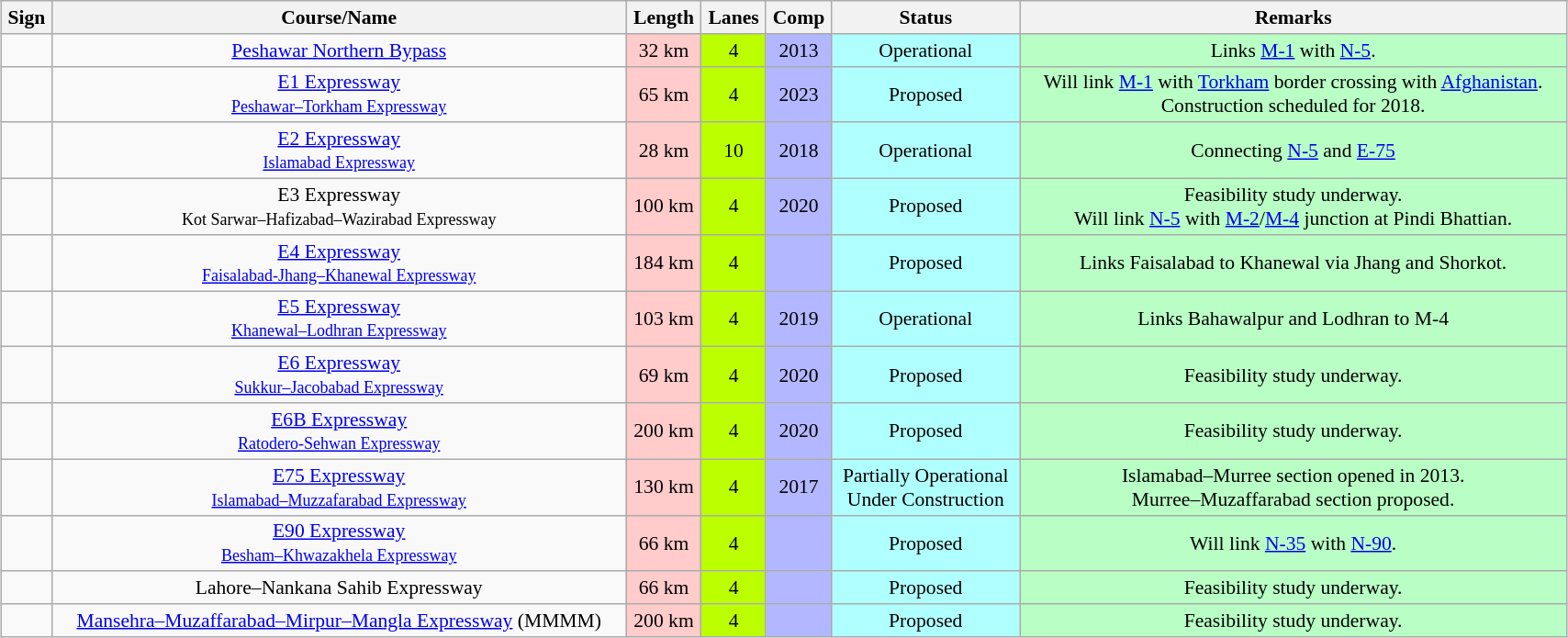<table class="wikitable sortable" style="margin:auto; font-size:90%; align:center; text-align:center; width:90%">
<tr>
<th>Sign</th>
<th>Course/Name</th>
<th>Length</th>
<th>Lanes</th>
<th>Comp</th>
<th>Status</th>
<th>Remarks</th>
</tr>
<tr>
<td></td>
<td><a href='#'>Peshawar Northern Bypass</a></td>
<td style="background:#ffcbcb;">32 km</td>
<td style="background:#bf0;">4</td>
<td style="background:#b3b7ff;">2013</td>
<td style="background:#b0ffff;">Operational</td>
<td style="background:#b9ffc5;">Links <a href='#'>M-1</a> with <a href='#'>N-5</a>.</td>
</tr>
<tr>
<td></td>
<td><a href='#'>E1 Expressway<br><small>Peshawar–Torkham Expressway</small></a></td>
<td style="background:#ffcbcb;">65 km</td>
<td style="background:#bf0;">4</td>
<td style="background:#b3b7ff;">2023</td>
<td style="background:#b0ffff;">Proposed</td>
<td style="background:#b9ffc5;">Will link <a href='#'>M-1</a> with <a href='#'>Torkham</a> border crossing with <a href='#'>Afghanistan</a>.<br>Construction scheduled for 2018.</td>
</tr>
<tr>
<td></td>
<td E75 expressway (Pakistan)><a href='#'>E2 Expressway<br><small>Islamabad Expressway</small></a></td>
<td style="background:#ffcbcb;">28 km</td>
<td style="background:#bf0;">10</td>
<td style="background:#b3b7ff;">2018</td>
<td style="background:#b0ffff;">Operational</td>
<td style="background:#b9ffc5;">Connecting <a href='#'>N-5</a> and <a href='#'>E-75</a></td>
</tr>
<tr>
<td></td>
<td>E3 Expressway<br><small>Kot Sarwar–Hafizabad–Wazirabad Expressway</small></td>
<td style="background:#ffcbcb;">100 km</td>
<td style="background:#bf0;">4</td>
<td style="background:#b3b7ff;">2020</td>
<td style="background:#b0ffff;">Proposed</td>
<td style="background:#b9ffc5;">Feasibility study underway.<br>Will link <a href='#'>N-5</a> with <a href='#'>M-2</a>/<a href='#'>M-4</a> junction at Pindi Bhattian.</td>
</tr>
<tr>
<td></td>
<td><a href='#'>E4 Expressway<br><small>Faisalabad-Jhang–Khanewal Expressway</small></a></td>
<td style="background:#ffcbcb;">184 km</td>
<td style="background:#bf0;">4</td>
<td style="background:#b3b7ff;"></td>
<td style="background:#b0ffff;">Proposed</td>
<td style="background:#b9ffc5;">Links Faisalabad to Khanewal via Jhang and Shorkot.</td>
</tr>
<tr>
<td></td>
<td><a href='#'>E5 Expressway<br><small>Khanewal–Lodhran Expressway</small></a></td>
<td style="background:#ffcbcb;">103 km</td>
<td style="background:#bf0;">4</td>
<td style="background:#b3b7ff;">2019</td>
<td style="background:#b0ffff;">Operational</td>
<td style="background:#b9ffc5;">Links Bahawalpur and Lodhran to M-4</td>
</tr>
<tr>
<td></td>
<td><a href='#'>E6 Expressway<br><small>Sukkur–Jacobabad Expressway</small></a></td>
<td style="background:#ffcbcb;">69 km</td>
<td style="background:#bf0;">4</td>
<td style="background:#b3b7ff;">2020</td>
<td style="background:#b0ffff;">Proposed</td>
<td style="background:#b9ffc5;">Feasibility study underway.</td>
</tr>
<tr>
<td></td>
<td><a href='#'>E6B Expressway<br><small>Ratodero-Sehwan Expressway</small></a></td>
<td style="background:#ffcbcb;">200 km</td>
<td style="background:#bf0;">4</td>
<td style="background:#b3b7ff;">2020</td>
<td style="background:#b0ffff;">Proposed</td>
<td style="background:#b9ffc5;">Feasibility study underway.</td>
</tr>
<tr>
<td></td>
<td><a href='#'>E75 Expressway<br><small>Islamabad–Muzzafarabad Expressway</small></a></td>
<td style="background:#ffcbcb;">130 km</td>
<td style="background:#bf0;">4</td>
<td style="background:#b3b7ff;">2017</td>
<td style="background:#b0ffff;">Partially Operational<br>Under Construction</td>
<td style="background:#b9ffc5;">Islamabad–Murree section opened in 2013.<br>Murree–Muzaffarabad section proposed.</td>
</tr>
<tr>
<td></td>
<td><a href='#'>E90 Expressway<br><small>Besham–Khwazakhela Expressway</small></a></td>
<td style="background:#ffcbcb;">66 km</td>
<td style="background:#bf0;">4</td>
<td style="background:#b3b7ff;"></td>
<td style="background:#b0ffff;">Proposed</td>
<td style="background:#b9ffc5;">Will link <a href='#'>N-35</a> with <a href='#'>N-90</a>.</td>
</tr>
<tr>
<td></td>
<td>Lahore–Nankana Sahib Expressway</td>
<td style="background:#ffcbcb;">66 km</td>
<td style="background:#bf0;">4</td>
<td style="background:#b3b7ff;"></td>
<td style="background:#b0ffff;">Proposed</td>
<td style="background:#b9ffc5;">Feasibility study underway.</td>
</tr>
<tr>
<td></td>
<td><a href='#'>Mansehra–Muzaffarabad–Mirpur–Mangla Expressway</a> (MMMM)</td>
<td style="background:#ffcbcb;">200 km</td>
<td style="background:#bf0;">4</td>
<td style="background:#b3b7ff;"></td>
<td style="background:#b0ffff;">Proposed</td>
<td style="background:#b9ffc5;">Feasibility study underway.</td>
</tr>
</table>
